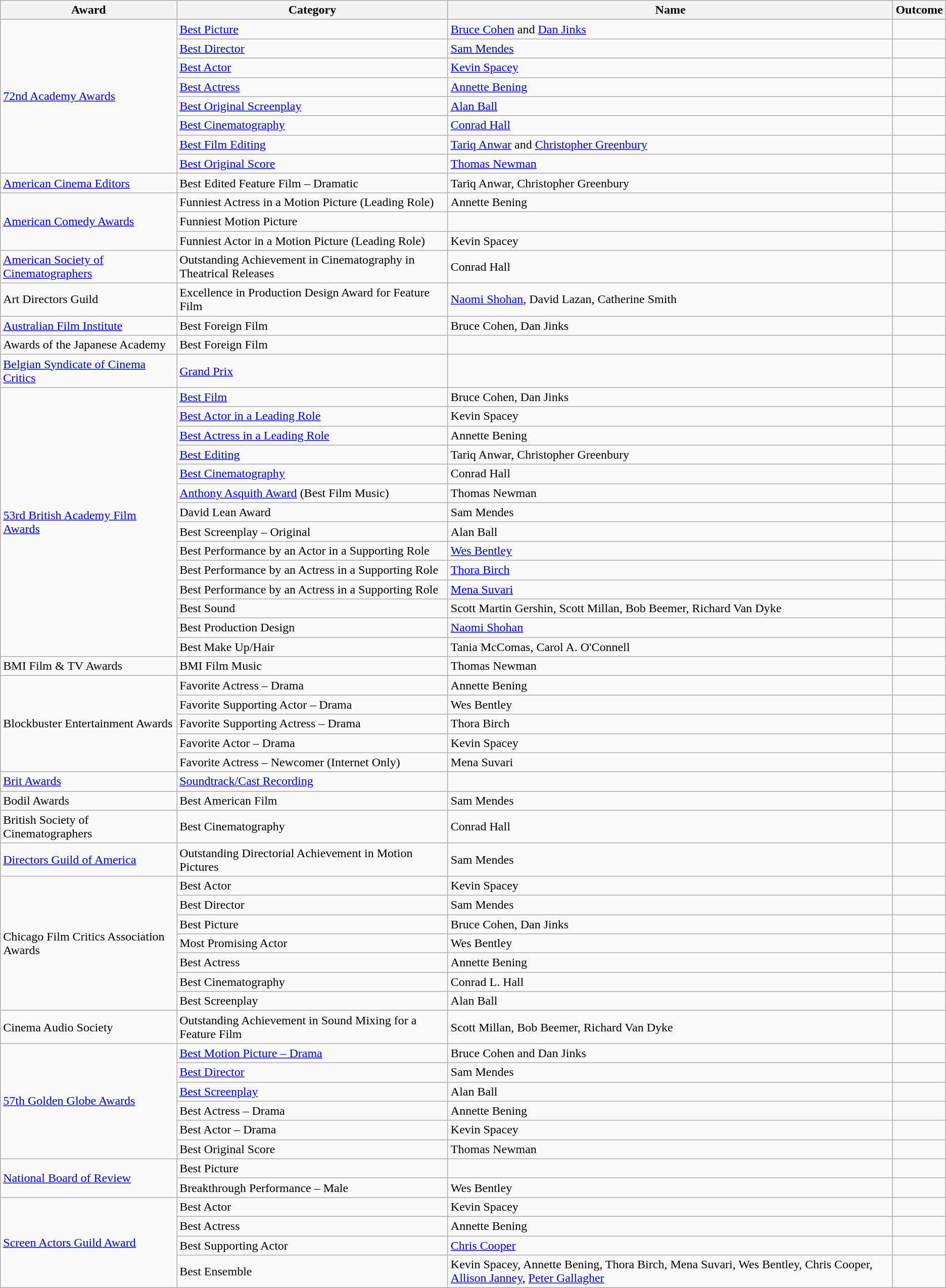<table class="wikitable" sortable="1" align="center">
<tr>
<th>Award</th>
<th>Category</th>
<th>Name</th>
<th>Outcome</th>
</tr>
<tr>
<td rowspan="8"><a href='#'>72nd Academy Awards</a></td>
<td><a href='#'>Best Picture</a></td>
<td><a href='#'>Bruce Cohen</a> and <a href='#'>Dan Jinks</a></td>
<td></td>
</tr>
<tr>
<td><a href='#'>Best Director</a></td>
<td><a href='#'>Sam Mendes</a></td>
<td></td>
</tr>
<tr>
<td><a href='#'>Best Actor</a></td>
<td><a href='#'>Kevin Spacey</a></td>
<td></td>
</tr>
<tr>
<td><a href='#'>Best Actress</a></td>
<td><a href='#'>Annette Bening</a></td>
<td></td>
</tr>
<tr>
<td><a href='#'>Best Original Screenplay</a></td>
<td><a href='#'>Alan Ball</a></td>
<td></td>
</tr>
<tr>
<td><a href='#'>Best Cinematography</a></td>
<td><a href='#'>Conrad Hall</a></td>
<td></td>
</tr>
<tr>
<td><a href='#'>Best Film Editing</a></td>
<td><a href='#'>Tariq Anwar</a> and <a href='#'>Christopher Greenbury</a></td>
<td></td>
</tr>
<tr>
<td><a href='#'>Best Original Score</a></td>
<td><a href='#'>Thomas Newman</a></td>
<td></td>
</tr>
<tr>
<td><a href='#'>American Cinema Editors</a></td>
<td>Best Edited Feature Film – Dramatic</td>
<td>Tariq Anwar, Christopher Greenbury</td>
<td></td>
</tr>
<tr>
<td rowspan="3"><a href='#'>American Comedy Awards</a></td>
<td>Funniest Actress in a Motion Picture (Leading Role)</td>
<td>Annette Bening</td>
<td></td>
</tr>
<tr>
<td>Funniest Motion Picture</td>
<td></td>
<td></td>
</tr>
<tr>
<td>Funniest Actor in a Motion Picture (Leading Role)</td>
<td>Kevin Spacey</td>
<td></td>
</tr>
<tr>
<td><a href='#'>American Society of Cinematographers</a></td>
<td>Outstanding Achievement in Cinematography in Theatrical Releases</td>
<td>Conrad Hall</td>
<td></td>
</tr>
<tr>
<td>Art Directors Guild</td>
<td>Excellence in Production Design Award for Feature Film</td>
<td><a href='#'>Naomi Shohan</a>, David Lazan, Catherine Smith</td>
<td></td>
</tr>
<tr>
<td><a href='#'>Australian Film Institute</a></td>
<td>Best Foreign Film</td>
<td>Bruce Cohen, Dan Jinks</td>
<td></td>
</tr>
<tr>
<td>Awards of the Japanese Academy</td>
<td>Best Foreign Film</td>
<td></td>
<td></td>
</tr>
<tr>
<td><a href='#'>Belgian Syndicate of Cinema Critics</a></td>
<td><a href='#'>Grand Prix</a></td>
<td></td>
<td></td>
</tr>
<tr>
<td rowspan="14"><a href='#'>53rd British Academy Film Awards</a></td>
<td><a href='#'>Best Film</a></td>
<td>Bruce Cohen, Dan Jinks</td>
<td></td>
</tr>
<tr>
<td><a href='#'>Best Actor in a Leading Role</a></td>
<td>Kevin Spacey</td>
<td></td>
</tr>
<tr>
<td><a href='#'>Best Actress in a Leading Role</a></td>
<td>Annette Bening</td>
<td></td>
</tr>
<tr>
<td><a href='#'>Best Editing</a></td>
<td>Tariq Anwar, Christopher Greenbury</td>
<td></td>
</tr>
<tr>
<td><a href='#'>Best Cinematography</a></td>
<td>Conrad Hall</td>
<td></td>
</tr>
<tr>
<td><a href='#'>Anthony Asquith Award</a> (Best Film Music)</td>
<td>Thomas Newman</td>
<td></td>
</tr>
<tr>
<td>David Lean Award</td>
<td>Sam Mendes</td>
<td></td>
</tr>
<tr>
<td>Best Screenplay – Original</td>
<td>Alan Ball</td>
<td></td>
</tr>
<tr>
<td>Best Performance by an Actor in a Supporting Role</td>
<td><a href='#'>Wes Bentley</a></td>
<td></td>
</tr>
<tr>
<td>Best Performance by an Actress in a Supporting Role</td>
<td><a href='#'>Thora Birch</a></td>
<td></td>
</tr>
<tr>
<td>Best Performance by an Actress in a Supporting Role</td>
<td><a href='#'>Mena Suvari</a></td>
<td></td>
</tr>
<tr>
<td>Best Sound</td>
<td>Scott Martin Gershin, Scott Millan, Bob Beemer, Richard Van Dyke</td>
<td></td>
</tr>
<tr>
<td>Best Production Design</td>
<td><a href='#'>Naomi Shohan</a></td>
<td></td>
</tr>
<tr>
<td>Best Make Up/Hair</td>
<td>Tania McComas, Carol A. O'Connell</td>
<td></td>
</tr>
<tr>
<td>BMI Film & TV Awards</td>
<td>BMI Film Music</td>
<td>Thomas Newman</td>
<td></td>
</tr>
<tr>
<td rowspan="5">Blockbuster Entertainment Awards</td>
<td>Favorite Actress – Drama</td>
<td>Annette Bening</td>
<td></td>
</tr>
<tr>
<td>Favorite Supporting Actor – Drama</td>
<td>Wes Bentley</td>
<td></td>
</tr>
<tr>
<td>Favorite Supporting Actress – Drama</td>
<td>Thora Birch</td>
<td></td>
</tr>
<tr>
<td>Favorite Actor – Drama</td>
<td>Kevin Spacey</td>
<td></td>
</tr>
<tr>
<td>Favorite Actress – Newcomer (Internet Only)</td>
<td>Mena Suvari</td>
<td></td>
</tr>
<tr>
<td><a href='#'>Brit Awards</a></td>
<td><a href='#'>Soundtrack/Cast Recording</a></td>
<td></td>
<td></td>
</tr>
<tr>
<td>Bodil Awards</td>
<td>Best American Film</td>
<td>Sam Mendes</td>
<td></td>
</tr>
<tr>
<td>British Society of Cinematographers</td>
<td>Best Cinematography</td>
<td>Conrad Hall</td>
<td></td>
</tr>
<tr>
<td><a href='#'>Directors Guild of America</a></td>
<td>Outstanding Directorial Achievement in Motion Pictures</td>
<td>Sam Mendes</td>
<td></td>
</tr>
<tr>
<td rowspan="7">Chicago Film Critics Association Awards</td>
<td>Best Actor</td>
<td>Kevin Spacey</td>
<td></td>
</tr>
<tr>
<td>Best Director</td>
<td>Sam Mendes</td>
<td></td>
</tr>
<tr>
<td>Best Picture</td>
<td>Bruce Cohen, Dan Jinks</td>
<td></td>
</tr>
<tr>
<td>Most Promising Actor</td>
<td>Wes Bentley</td>
<td></td>
</tr>
<tr>
<td>Best Actress</td>
<td>Annette Bening</td>
<td></td>
</tr>
<tr>
<td>Best Cinematography</td>
<td>Conrad L. Hall</td>
<td></td>
</tr>
<tr>
<td>Best Screenplay</td>
<td>Alan Ball</td>
<td></td>
</tr>
<tr>
<td>Cinema Audio Society</td>
<td>Outstanding Achievement in Sound Mixing for a Feature Film</td>
<td>Scott Millan, Bob Beemer, Richard Van Dyke</td>
<td></td>
</tr>
<tr>
<td rowspan="6"><a href='#'>57th Golden Globe Awards</a></td>
<td><a href='#'>Best Motion Picture – Drama</a></td>
<td>Bruce Cohen and Dan Jinks</td>
<td></td>
</tr>
<tr>
<td><a href='#'>Best Director</a></td>
<td>Sam Mendes</td>
<td></td>
</tr>
<tr>
<td><a href='#'>Best Screenplay</a></td>
<td>Alan Ball</td>
<td></td>
</tr>
<tr>
<td>Best Actress – Drama</td>
<td>Annette Bening</td>
<td></td>
</tr>
<tr>
<td>Best Actor – Drama</td>
<td>Kevin Spacey</td>
<td></td>
</tr>
<tr>
<td>Best Original Score</td>
<td>Thomas Newman</td>
<td></td>
</tr>
<tr>
<td rowspan="2"><a href='#'>National Board of Review</a></td>
<td>Best Picture</td>
<td></td>
<td></td>
</tr>
<tr>
<td>Breakthrough Performance – Male</td>
<td>Wes Bentley</td>
<td></td>
</tr>
<tr>
<td rowspan="4"><a href='#'>Screen Actors Guild Award</a></td>
<td>Best Actor</td>
<td>Kevin Spacey</td>
<td></td>
</tr>
<tr>
<td>Best Actress</td>
<td>Annette Bening</td>
<td></td>
</tr>
<tr>
<td>Best Supporting Actor</td>
<td><a href='#'>Chris Cooper</a></td>
<td></td>
</tr>
<tr>
<td>Best Ensemble</td>
<td>Kevin Spacey, Annette Bening, Thora Birch, Mena Suvari, Wes Bentley, Chris Cooper, <a href='#'>Allison Janney</a>, <a href='#'>Peter Gallagher</a></td>
<td></td>
</tr>
</table>
